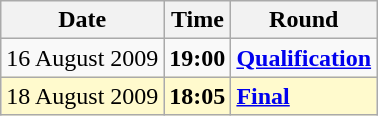<table class="wikitable">
<tr>
<th>Date</th>
<th>Time</th>
<th>Round</th>
</tr>
<tr>
<td>16 August 2009</td>
<td><strong>19:00</strong></td>
<td><strong><a href='#'>Qualification</a></strong></td>
</tr>
<tr style=background:lemonchiffon>
<td>18 August 2009</td>
<td><strong>18:05</strong></td>
<td><strong><a href='#'>Final</a></strong></td>
</tr>
</table>
